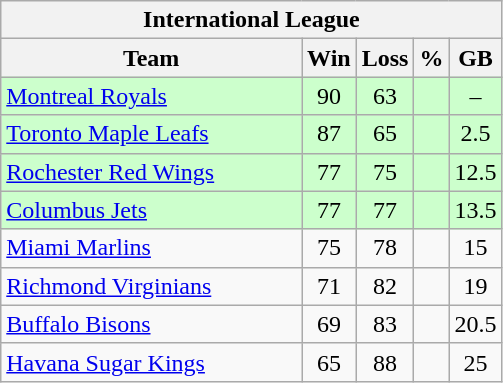<table class="wikitable">
<tr>
<th colspan="5">International League</th>
</tr>
<tr>
<th width="60%">Team</th>
<th>Win</th>
<th>Loss</th>
<th>%</th>
<th>GB</th>
</tr>
<tr align=center bgcolor=ccffcc>
<td align=left><a href='#'>Montreal Royals</a></td>
<td>90</td>
<td>63</td>
<td></td>
<td>–</td>
</tr>
<tr align=center bgcolor=ccffcc>
<td align=left><a href='#'>Toronto Maple Leafs</a></td>
<td>87</td>
<td>65</td>
<td></td>
<td>2.5</td>
</tr>
<tr align=center bgcolor=ccffcc>
<td align=left><a href='#'>Rochester Red Wings</a></td>
<td>77</td>
<td>75</td>
<td></td>
<td>12.5</td>
</tr>
<tr align=center bgcolor=ccffcc>
<td align=left><a href='#'>Columbus Jets</a></td>
<td>77</td>
<td>77</td>
<td></td>
<td>13.5</td>
</tr>
<tr align=center>
<td align=left><a href='#'>Miami Marlins</a></td>
<td>75</td>
<td>78</td>
<td></td>
<td>15</td>
</tr>
<tr align=center>
<td align=left><a href='#'>Richmond Virginians</a></td>
<td>71</td>
<td>82</td>
<td></td>
<td>19</td>
</tr>
<tr align=center>
<td align=left><a href='#'>Buffalo Bisons</a></td>
<td>69</td>
<td>83</td>
<td></td>
<td>20.5</td>
</tr>
<tr align=center>
<td align=left><a href='#'>Havana Sugar Kings</a></td>
<td>65</td>
<td>88</td>
<td></td>
<td>25</td>
</tr>
</table>
